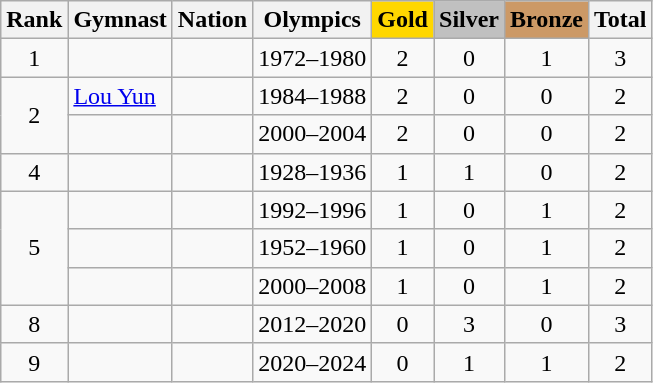<table class="wikitable sortable" style="text-align:center">
<tr>
<th>Rank</th>
<th>Gymnast</th>
<th>Nation</th>
<th>Olympics</th>
<th style="background-color:gold">Gold</th>
<th style="background-color:silver">Silver</th>
<th style="background-color:#cc9966">Bronze</th>
<th>Total</th>
</tr>
<tr>
<td>1</td>
<td align=left></td>
<td align=left></td>
<td>1972–1980</td>
<td>2</td>
<td>0</td>
<td>1</td>
<td>3</td>
</tr>
<tr>
<td rowspan=2>2</td>
<td align=left><a href='#'>Lou Yun</a></td>
<td align=left></td>
<td>1984–1988</td>
<td>2</td>
<td>0</td>
<td>0</td>
<td>2</td>
</tr>
<tr>
<td align=left></td>
<td align=left></td>
<td>2000–2004</td>
<td>2</td>
<td>0</td>
<td>0</td>
<td>2</td>
</tr>
<tr>
<td>4</td>
<td align=left></td>
<td align=left></td>
<td>1928–1936</td>
<td>1</td>
<td>1</td>
<td>0</td>
<td>2</td>
</tr>
<tr>
<td rowspan=3>5</td>
<td align=left></td>
<td align=left><br></td>
<td>1992–1996</td>
<td>1</td>
<td>0</td>
<td>1</td>
<td>2</td>
</tr>
<tr>
<td align=left></td>
<td align=left></td>
<td>1952–1960</td>
<td>1</td>
<td>0</td>
<td>1</td>
<td>2</td>
</tr>
<tr>
<td align=left></td>
<td align=left></td>
<td>2000–2008</td>
<td>1</td>
<td>0</td>
<td>1</td>
<td>2</td>
</tr>
<tr>
<td>8</td>
<td align=left></td>
<td align=left><br></td>
<td>2012–2020</td>
<td>0</td>
<td>3</td>
<td>0</td>
<td>3</td>
</tr>
<tr>
<td>9</td>
<td align=left></td>
<td align=left></td>
<td>2020–2024</td>
<td>0</td>
<td>1</td>
<td>1</td>
<td>2</td>
</tr>
</table>
